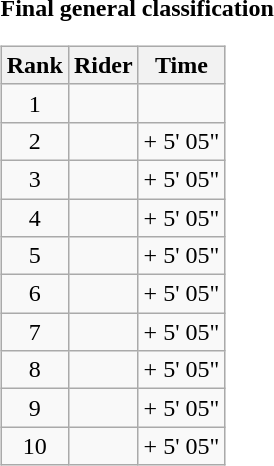<table>
<tr>
<td><strong>Final general classification</strong><br><table class="wikitable">
<tr>
<th scope="col">Rank</th>
<th scope="col">Rider</th>
<th scope="col">Time</th>
</tr>
<tr>
<td style="text-align:center;">1</td>
<td></td>
<td style="text-align:right;"></td>
</tr>
<tr>
<td style="text-align:center;">2</td>
<td></td>
<td style="text-align:right;">+ 5' 05"</td>
</tr>
<tr>
<td style="text-align:center;">3</td>
<td></td>
<td style="text-align:right;">+ 5' 05"</td>
</tr>
<tr>
<td style="text-align:center;">4</td>
<td></td>
<td style="text-align:right;">+ 5' 05"</td>
</tr>
<tr>
<td style="text-align:center;">5</td>
<td></td>
<td style="text-align:right;">+ 5' 05"</td>
</tr>
<tr>
<td style="text-align:center;">6</td>
<td></td>
<td style="text-align:right;">+ 5' 05"</td>
</tr>
<tr>
<td style="text-align:center;">7</td>
<td></td>
<td style="text-align:right;">+ 5' 05"</td>
</tr>
<tr>
<td style="text-align:center;">8</td>
<td></td>
<td style="text-align:right;">+ 5' 05"</td>
</tr>
<tr>
<td style="text-align:center;">9</td>
<td></td>
<td style="text-align:right;">+ 5' 05"</td>
</tr>
<tr>
<td style="text-align:center;">10</td>
<td></td>
<td style="text-align:right;">+ 5' 05"</td>
</tr>
</table>
</td>
</tr>
</table>
